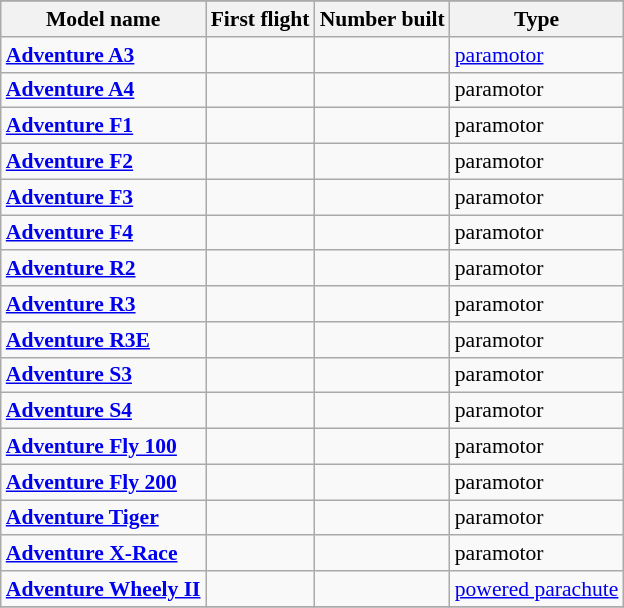<table class="wikitable" align=center style="font-size:90%;">
<tr>
</tr>
<tr style="background:#efefef;">
<th>Model name</th>
<th>First flight</th>
<th>Number built</th>
<th>Type</th>
</tr>
<tr>
<td align=left><strong><a href='#'>Adventure A3</a></strong></td>
<td align=center></td>
<td align=center></td>
<td align=left><a href='#'>paramotor</a></td>
</tr>
<tr>
<td align=left><strong><a href='#'>Adventure A4</a></strong></td>
<td align=center></td>
<td align=center></td>
<td align=left>paramotor</td>
</tr>
<tr>
<td align=left><strong><a href='#'>Adventure F1</a></strong></td>
<td align=center></td>
<td align=center></td>
<td align=left>paramotor</td>
</tr>
<tr>
<td align=left><strong><a href='#'>Adventure F2</a></strong></td>
<td align=center></td>
<td align=center></td>
<td align=left>paramotor</td>
</tr>
<tr>
<td align=left><strong><a href='#'>Adventure F3</a></strong></td>
<td align=center></td>
<td align=center></td>
<td align=left>paramotor</td>
</tr>
<tr>
<td align=left><strong><a href='#'>Adventure F4</a></strong></td>
<td align=center></td>
<td align=center></td>
<td align=left>paramotor</td>
</tr>
<tr>
<td align=left><strong><a href='#'>Adventure R2</a></strong></td>
<td align=center></td>
<td align=center></td>
<td align=left>paramotor</td>
</tr>
<tr>
<td align=left><strong><a href='#'>Adventure R3</a></strong></td>
<td align=center></td>
<td align=center></td>
<td align=left>paramotor</td>
</tr>
<tr>
<td align=left><strong><a href='#'>Adventure R3E</a></strong></td>
<td align=center></td>
<td align=center></td>
<td align=left>paramotor</td>
</tr>
<tr>
<td align=left><strong><a href='#'>Adventure S3</a></strong></td>
<td align=center></td>
<td align=center></td>
<td align=left>paramotor</td>
</tr>
<tr>
<td align=left><strong><a href='#'>Adventure S4</a></strong></td>
<td align=center></td>
<td align=center></td>
<td align=left>paramotor</td>
</tr>
<tr>
<td align=left><strong><a href='#'>Adventure Fly 100</a></strong></td>
<td align=center></td>
<td align=center></td>
<td align=left>paramotor</td>
</tr>
<tr>
<td align=left><strong><a href='#'>Adventure Fly 200</a></strong></td>
<td align=center></td>
<td align=center></td>
<td align=left>paramotor</td>
</tr>
<tr>
<td align=left><strong><a href='#'>Adventure Tiger</a></strong></td>
<td align=center></td>
<td align=center></td>
<td align=left>paramotor</td>
</tr>
<tr>
<td align=left><strong><a href='#'>Adventure X-Race</a></strong></td>
<td align=center></td>
<td align=center></td>
<td align=left>paramotor</td>
</tr>
<tr>
<td align=left><strong><a href='#'>Adventure Wheely II</a></strong></td>
<td align=center></td>
<td align=center></td>
<td align=left><a href='#'>powered parachute</a></td>
</tr>
<tr>
</tr>
</table>
